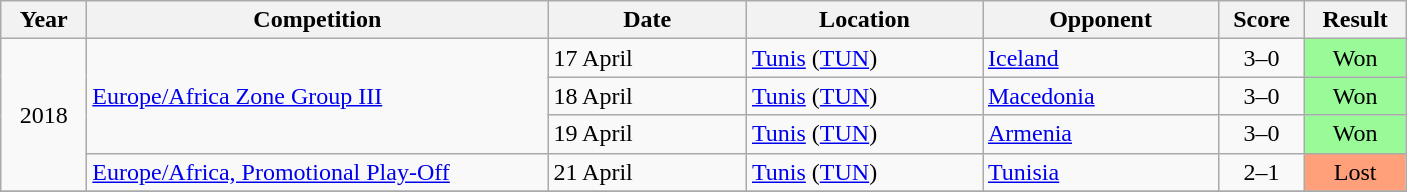<table class="wikitable">
<tr>
<th width="50">Year</th>
<th width="300">Competition</th>
<th width="125">Date</th>
<th width="150">Location</th>
<th width="150">Opponent</th>
<th width="50">Score</th>
<th width="60">Result</th>
</tr>
<tr>
<td align="center" rowspan="4">2018</td>
<td align="left" rowspan="3"><a href='#'>Europe/Africa Zone Group III</a></td>
<td>17 April</td>
<td><a href='#'>Tunis</a> (<a href='#'>TUN</a>)</td>
<td> <a href='#'>Iceland</a></td>
<td align="center">3–0</td>
<td align="center" bgcolor="#98FB98">Won</td>
</tr>
<tr>
<td>18 April</td>
<td><a href='#'>Tunis</a> (<a href='#'>TUN</a>)</td>
<td> <a href='#'>Macedonia</a></td>
<td align="center">3–0</td>
<td align="center" bgcolor="#98FB98">Won</td>
</tr>
<tr>
<td>19 April</td>
<td><a href='#'>Tunis</a> (<a href='#'>TUN</a>)</td>
<td> <a href='#'>Armenia</a></td>
<td align="center">3–0</td>
<td align="center" bgcolor="#98FB98">Won</td>
</tr>
<tr>
<td><a href='#'>Europe/Africa, Promotional Play-Off</a></td>
<td>21 April</td>
<td><a href='#'>Tunis</a> (<a href='#'>TUN</a>)</td>
<td> <a href='#'>Tunisia</a></td>
<td align="center">2–1</td>
<td align="center" bgcolor="FFA07A">Lost</td>
</tr>
<tr>
</tr>
</table>
